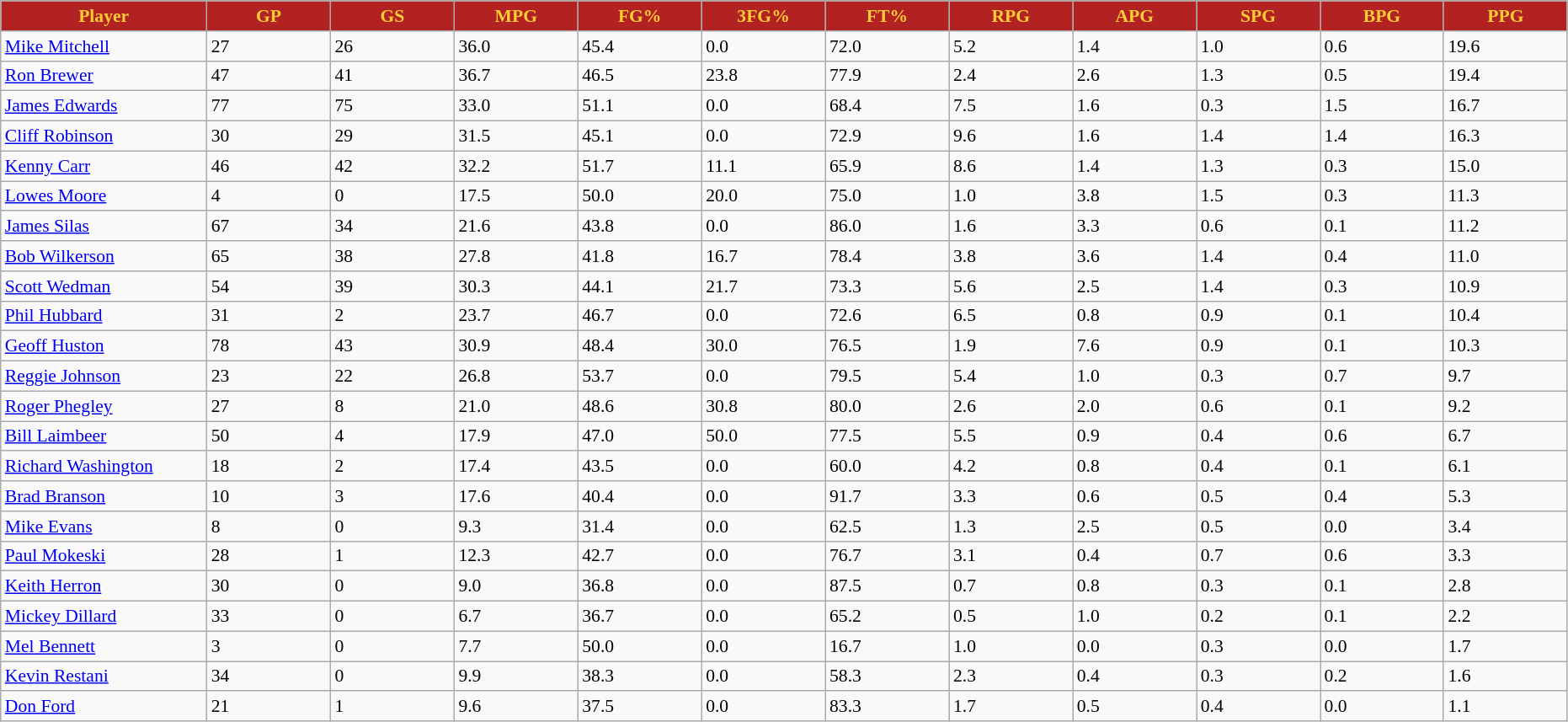<table class="wikitable sortable" style="font-size: 90%">
<tr>
<th style="background:#b22222; color:#ffcc33" width="10%">Player</th>
<th style="background:#b22222; color:#ffcc33" width="6%">GP</th>
<th style="background:#b22222; color:#ffcc33" width="6%">GS</th>
<th style="background:#b22222; color:#ffcc33" width="6%">MPG</th>
<th style="background:#b22222; color:#ffcc33" width="6%">FG%</th>
<th style="background:#b22222; color:#ffcc33" width="6%">3FG%</th>
<th style="background:#b22222; color:#ffcc33" width="6%">FT%</th>
<th style="background:#b22222; color:#ffcc33" width="6%">RPG</th>
<th style="background:#b22222; color:#ffcc33" width="6%">APG</th>
<th style="background:#b22222; color:#ffcc33" width="6%">SPG</th>
<th style="background:#b22222; color:#ffcc33" width="6%">BPG</th>
<th style="background:#b22222; color:#ffcc33" width="6%">PPG</th>
</tr>
<tr>
<td><a href='#'>Mike Mitchell</a></td>
<td>27</td>
<td>26</td>
<td>36.0</td>
<td>45.4</td>
<td>0.0</td>
<td>72.0</td>
<td>5.2</td>
<td>1.4</td>
<td>1.0</td>
<td>0.6</td>
<td>19.6</td>
</tr>
<tr>
<td><a href='#'>Ron Brewer</a></td>
<td>47</td>
<td>41</td>
<td>36.7</td>
<td>46.5</td>
<td>23.8</td>
<td>77.9</td>
<td>2.4</td>
<td>2.6</td>
<td>1.3</td>
<td>0.5</td>
<td>19.4</td>
</tr>
<tr>
<td><a href='#'>James Edwards</a></td>
<td>77</td>
<td>75</td>
<td>33.0</td>
<td>51.1</td>
<td>0.0</td>
<td>68.4</td>
<td>7.5</td>
<td>1.6</td>
<td>0.3</td>
<td>1.5</td>
<td>16.7</td>
</tr>
<tr>
<td><a href='#'>Cliff Robinson</a></td>
<td>30</td>
<td>29</td>
<td>31.5</td>
<td>45.1</td>
<td>0.0</td>
<td>72.9</td>
<td>9.6</td>
<td>1.6</td>
<td>1.4</td>
<td>1.4</td>
<td>16.3</td>
</tr>
<tr>
<td><a href='#'>Kenny Carr</a></td>
<td>46</td>
<td>42</td>
<td>32.2</td>
<td>51.7</td>
<td>11.1</td>
<td>65.9</td>
<td>8.6</td>
<td>1.4</td>
<td>1.3</td>
<td>0.3</td>
<td>15.0</td>
</tr>
<tr>
<td><a href='#'>Lowes Moore</a></td>
<td>4</td>
<td>0</td>
<td>17.5</td>
<td>50.0</td>
<td>20.0</td>
<td>75.0</td>
<td>1.0</td>
<td>3.8</td>
<td>1.5</td>
<td>0.3</td>
<td>11.3</td>
</tr>
<tr>
<td><a href='#'>James Silas</a></td>
<td>67</td>
<td>34</td>
<td>21.6</td>
<td>43.8</td>
<td>0.0</td>
<td>86.0</td>
<td>1.6</td>
<td>3.3</td>
<td>0.6</td>
<td>0.1</td>
<td>11.2</td>
</tr>
<tr>
<td><a href='#'>Bob Wilkerson</a></td>
<td>65</td>
<td>38</td>
<td>27.8</td>
<td>41.8</td>
<td>16.7</td>
<td>78.4</td>
<td>3.8</td>
<td>3.6</td>
<td>1.4</td>
<td>0.4</td>
<td>11.0</td>
</tr>
<tr>
<td><a href='#'>Scott Wedman</a></td>
<td>54</td>
<td>39</td>
<td>30.3</td>
<td>44.1</td>
<td>21.7</td>
<td>73.3</td>
<td>5.6</td>
<td>2.5</td>
<td>1.4</td>
<td>0.3</td>
<td>10.9</td>
</tr>
<tr>
<td><a href='#'>Phil Hubbard</a></td>
<td>31</td>
<td>2</td>
<td>23.7</td>
<td>46.7</td>
<td>0.0</td>
<td>72.6</td>
<td>6.5</td>
<td>0.8</td>
<td>0.9</td>
<td>0.1</td>
<td>10.4</td>
</tr>
<tr>
<td><a href='#'>Geoff Huston</a></td>
<td>78</td>
<td>43</td>
<td>30.9</td>
<td>48.4</td>
<td>30.0</td>
<td>76.5</td>
<td>1.9</td>
<td>7.6</td>
<td>0.9</td>
<td>0.1</td>
<td>10.3</td>
</tr>
<tr>
<td><a href='#'>Reggie Johnson</a></td>
<td>23</td>
<td>22</td>
<td>26.8</td>
<td>53.7</td>
<td>0.0</td>
<td>79.5</td>
<td>5.4</td>
<td>1.0</td>
<td>0.3</td>
<td>0.7</td>
<td>9.7</td>
</tr>
<tr>
<td><a href='#'>Roger Phegley</a></td>
<td>27</td>
<td>8</td>
<td>21.0</td>
<td>48.6</td>
<td>30.8</td>
<td>80.0</td>
<td>2.6</td>
<td>2.0</td>
<td>0.6</td>
<td>0.1</td>
<td>9.2</td>
</tr>
<tr>
<td><a href='#'>Bill Laimbeer</a></td>
<td>50</td>
<td>4</td>
<td>17.9</td>
<td>47.0</td>
<td>50.0</td>
<td>77.5</td>
<td>5.5</td>
<td>0.9</td>
<td>0.4</td>
<td>0.6</td>
<td>6.7</td>
</tr>
<tr>
<td><a href='#'>Richard Washington</a></td>
<td>18</td>
<td>2</td>
<td>17.4</td>
<td>43.5</td>
<td>0.0</td>
<td>60.0</td>
<td>4.2</td>
<td>0.8</td>
<td>0.4</td>
<td>0.1</td>
<td>6.1</td>
</tr>
<tr>
<td><a href='#'>Brad Branson</a></td>
<td>10</td>
<td>3</td>
<td>17.6</td>
<td>40.4</td>
<td>0.0</td>
<td>91.7</td>
<td>3.3</td>
<td>0.6</td>
<td>0.5</td>
<td>0.4</td>
<td>5.3</td>
</tr>
<tr>
<td><a href='#'>Mike Evans</a></td>
<td>8</td>
<td>0</td>
<td>9.3</td>
<td>31.4</td>
<td>0.0</td>
<td>62.5</td>
<td>1.3</td>
<td>2.5</td>
<td>0.5</td>
<td>0.0</td>
<td>3.4</td>
</tr>
<tr>
<td><a href='#'>Paul Mokeski</a></td>
<td>28</td>
<td>1</td>
<td>12.3</td>
<td>42.7</td>
<td>0.0</td>
<td>76.7</td>
<td>3.1</td>
<td>0.4</td>
<td>0.7</td>
<td>0.6</td>
<td>3.3</td>
</tr>
<tr>
<td><a href='#'>Keith Herron</a></td>
<td>30</td>
<td>0</td>
<td>9.0</td>
<td>36.8</td>
<td>0.0</td>
<td>87.5</td>
<td>0.7</td>
<td>0.8</td>
<td>0.3</td>
<td>0.1</td>
<td>2.8</td>
</tr>
<tr>
<td><a href='#'>Mickey Dillard</a></td>
<td>33</td>
<td>0</td>
<td>6.7</td>
<td>36.7</td>
<td>0.0</td>
<td>65.2</td>
<td>0.5</td>
<td>1.0</td>
<td>0.2</td>
<td>0.1</td>
<td>2.2</td>
</tr>
<tr>
<td><a href='#'>Mel Bennett</a></td>
<td>3</td>
<td>0</td>
<td>7.7</td>
<td>50.0</td>
<td>0.0</td>
<td>16.7</td>
<td>1.0</td>
<td>0.0</td>
<td>0.3</td>
<td>0.0</td>
<td>1.7</td>
</tr>
<tr>
<td><a href='#'>Kevin Restani</a></td>
<td>34</td>
<td>0</td>
<td>9.9</td>
<td>38.3</td>
<td>0.0</td>
<td>58.3</td>
<td>2.3</td>
<td>0.4</td>
<td>0.3</td>
<td>0.2</td>
<td>1.6</td>
</tr>
<tr>
<td><a href='#'>Don Ford</a></td>
<td>21</td>
<td>1</td>
<td>9.6</td>
<td>37.5</td>
<td>0.0</td>
<td>83.3</td>
<td>1.7</td>
<td>0.5</td>
<td>0.4</td>
<td>0.0</td>
<td>1.1</td>
</tr>
</table>
